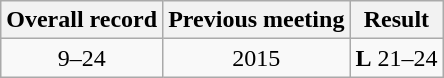<table class="wikitable">
<tr align="center">
<th>Overall record</th>
<th>Previous meeting</th>
<th>Result</th>
</tr>
<tr align="center">
<td>9–24</td>
<td>2015</td>
<td><strong>L</strong> 21–24</td>
</tr>
</table>
